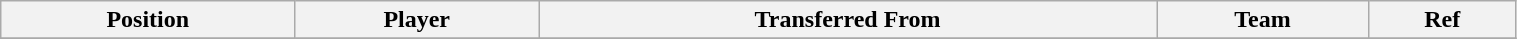<table class="wikitable sortable" style="width:80%; text-align:center; font-size:100%; text-align:left;">
<tr>
<th><strong>Position</strong></th>
<th><strong>Player</strong></th>
<th><strong>Transferred From</strong></th>
<th><strong>Team</strong></th>
<th><strong>Ref</strong></th>
</tr>
<tr>
</tr>
</table>
